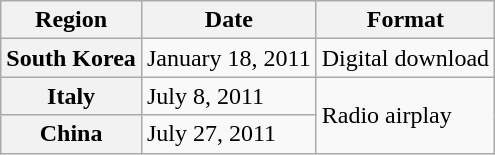<table class="wikitable plainrowheaders">
<tr>
<th scope="col">Region</th>
<th scope="col">Date</th>
<th scope="col">Format</th>
</tr>
<tr>
<th scope="row">South Korea</th>
<td>January 18, 2011</td>
<td>Digital download</td>
</tr>
<tr>
<th scope="row">Italy</th>
<td>July 8, 2011</td>
<td rowspan="2">Radio airplay</td>
</tr>
<tr>
<th scope="row">China</th>
<td>July 27, 2011</td>
</tr>
</table>
